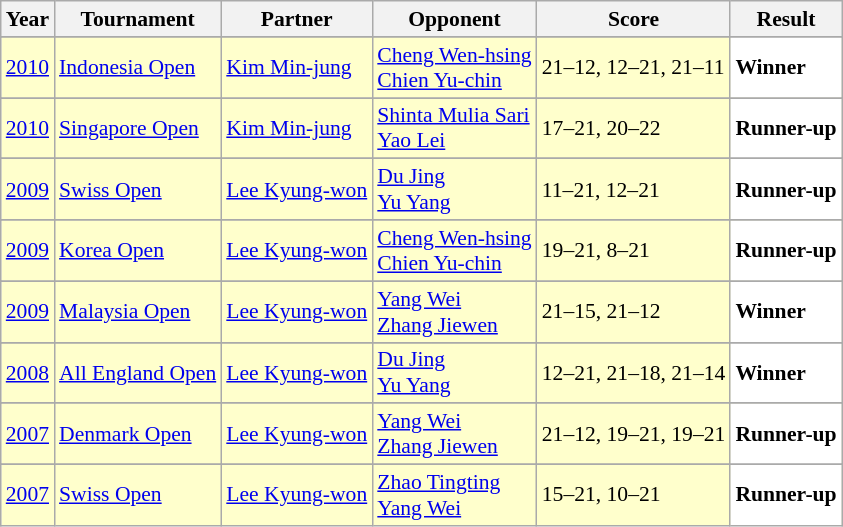<table class="sortable wikitable" style="font-size: 90%;">
<tr>
<th>Year</th>
<th>Tournament</th>
<th>Partner</th>
<th>Opponent</th>
<th>Score</th>
<th>Result</th>
</tr>
<tr>
</tr>
<tr style="background:#FFFFCC">
<td align="center"><a href='#'>2010</a></td>
<td align="left"><a href='#'>Indonesia Open</a></td>
<td align="left"> <a href='#'>Kim Min-jung</a></td>
<td align="left"> <a href='#'>Cheng Wen-hsing</a><br> <a href='#'>Chien Yu-chin</a></td>
<td align="left">21–12, 12–21, 21–11</td>
<td style="text-align:left; background:white"> <strong>Winner</strong></td>
</tr>
<tr>
</tr>
<tr style="background:#FFFFCC">
<td align="center"><a href='#'>2010</a></td>
<td align="left"><a href='#'>Singapore Open</a></td>
<td align="left"> <a href='#'>Kim Min-jung</a></td>
<td align="left"> <a href='#'>Shinta Mulia Sari</a><br> <a href='#'>Yao Lei</a></td>
<td align="left">17–21, 20–22</td>
<td style="text-align:left; background:white"> <strong>Runner-up</strong></td>
</tr>
<tr>
</tr>
<tr style="background:#FFFFCC">
<td align="center"><a href='#'>2009</a></td>
<td align="left"><a href='#'>Swiss Open</a></td>
<td align="left"> <a href='#'>Lee Kyung-won</a></td>
<td align="left"> <a href='#'>Du Jing</a><br> <a href='#'>Yu Yang</a></td>
<td align="left">11–21, 12–21</td>
<td style="text-align:left; background:white"> <strong>Runner-up</strong></td>
</tr>
<tr>
</tr>
<tr style="background:#FFFFCC">
<td align="center"><a href='#'>2009</a></td>
<td align="left"><a href='#'>Korea Open</a></td>
<td align="left"> <a href='#'>Lee Kyung-won</a></td>
<td align="left"> <a href='#'>Cheng Wen-hsing</a><br> <a href='#'>Chien Yu-chin</a></td>
<td align="left">19–21, 8–21</td>
<td style="text-align:left; background:white"> <strong>Runner-up</strong></td>
</tr>
<tr>
</tr>
<tr style="background:#FFFFCC">
<td align="center"><a href='#'>2009</a></td>
<td align="left"><a href='#'>Malaysia Open</a></td>
<td align="left"> <a href='#'>Lee Kyung-won</a></td>
<td align="left"> <a href='#'>Yang Wei</a><br> <a href='#'>Zhang Jiewen</a></td>
<td align="left">21–15, 21–12</td>
<td style="text-align:left; background:white"> <strong>Winner</strong></td>
</tr>
<tr>
</tr>
<tr style="background:#FFFFCC">
<td align="center"><a href='#'>2008</a></td>
<td align="left"><a href='#'>All England Open</a></td>
<td align="left"> <a href='#'>Lee Kyung-won</a></td>
<td align="left"> <a href='#'>Du Jing</a><br> <a href='#'>Yu Yang</a></td>
<td align="left">12–21, 21–18, 21–14</td>
<td style="text-align:left; background:white"> <strong>Winner</strong></td>
</tr>
<tr>
</tr>
<tr style="background:#FFFFCC">
<td align="center"><a href='#'>2007</a></td>
<td align="left"><a href='#'>Denmark Open</a></td>
<td align="left"> <a href='#'>Lee Kyung-won</a></td>
<td align="left"> <a href='#'>Yang Wei</a><br> <a href='#'>Zhang Jiewen</a></td>
<td align="left">21–12, 19–21, 19–21</td>
<td style="text-align:left; background:white"> <strong>Runner-up</strong></td>
</tr>
<tr>
</tr>
<tr style="background:#FFFFCC">
<td align="center"><a href='#'>2007</a></td>
<td align="left"><a href='#'>Swiss Open</a></td>
<td align="left"> <a href='#'>Lee Kyung-won</a></td>
<td align="left"> <a href='#'>Zhao Tingting</a><br> <a href='#'>Yang Wei</a></td>
<td align="left">15–21, 10–21</td>
<td style="text-align:left; background:white"> <strong>Runner-up</strong></td>
</tr>
</table>
